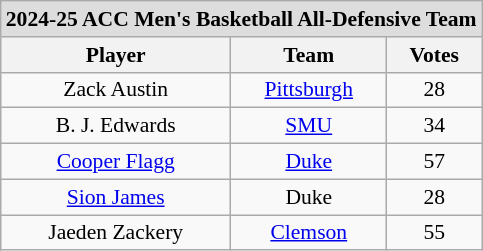<table class="wikitable" style="white-space:nowrap; font-size:90%; text-align:center;">
<tr>
<td colspan="7" style="text-align:center; background:#ddd;"><strong>2024-25 ACC Men's Basketball All-Defensive Team</strong></td>
</tr>
<tr>
<th>Player</th>
<th>Team</th>
<th>Votes</th>
</tr>
<tr>
<td>Zack Austin</td>
<td><a href='#'>Pittsburgh</a></td>
<td>28</td>
</tr>
<tr>
<td>B. J. Edwards</td>
<td><a href='#'>SMU</a></td>
<td>34</td>
</tr>
<tr>
<td><a href='#'>Cooper Flagg</a></td>
<td><a href='#'>Duke</a></td>
<td>57</td>
</tr>
<tr>
<td><a href='#'>Sion James</a></td>
<td>Duke</td>
<td>28</td>
</tr>
<tr>
<td>Jaeden Zackery</td>
<td><a href='#'>Clemson</a></td>
<td>55</td>
</tr>
</table>
